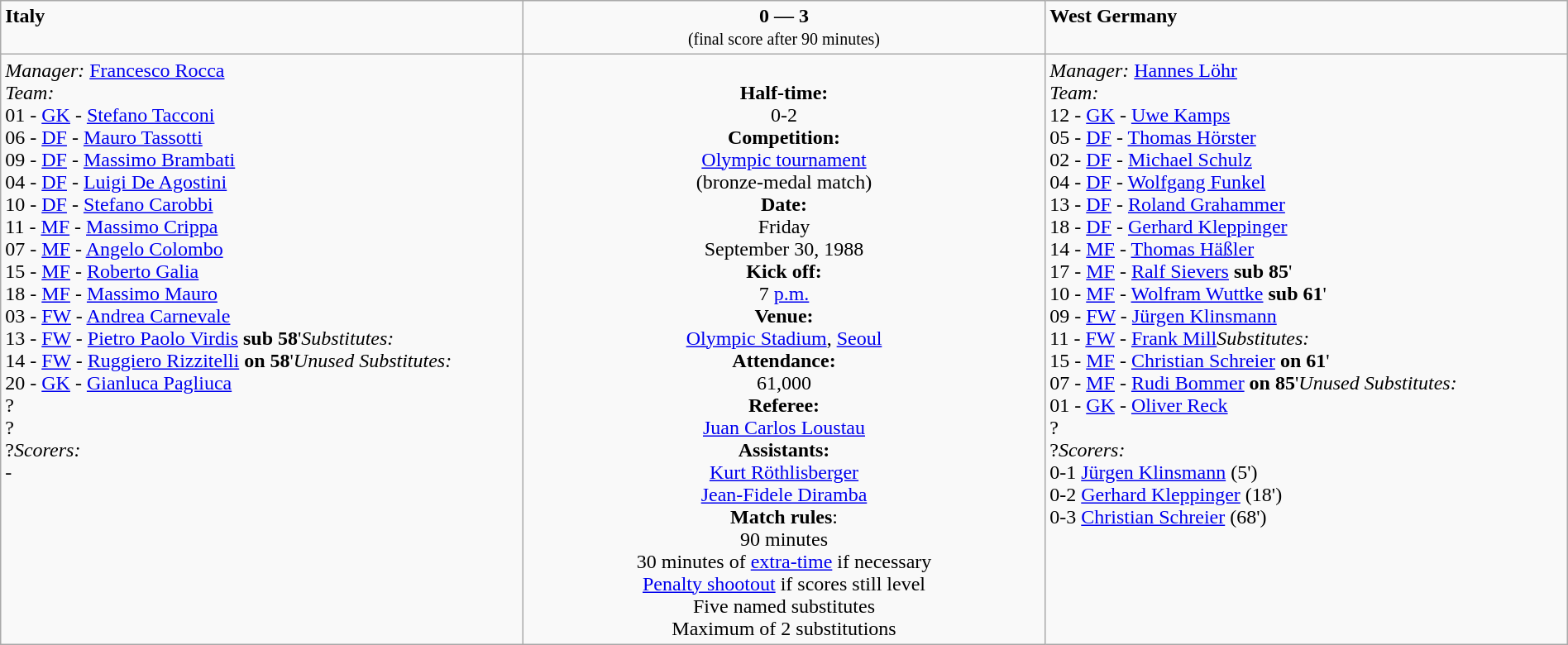<table border=0 class="wikitable" width=100%>
<tr>
<td width=33% valign=top><span>  <strong>Italy</strong></span></td>
<td width=33% valign=top align=center><span><strong>0 — 3</strong></span><br><small>(final score after 90 minutes)</small></td>
<td width=33% valign=top><span>  <strong>West Germany</strong></span></td>
</tr>
<tr>
<td valign=top><em>Manager:</em>  <a href='#'>Francesco Rocca</a><br><em>Team:</em>
<br>01 - <a href='#'>GK</a> - <a href='#'>Stefano Tacconi</a>
<br>06 - <a href='#'>DF</a> - <a href='#'>Mauro Tassotti</a>
<br>09 - <a href='#'>DF</a> - <a href='#'>Massimo Brambati</a>
<br>04 - <a href='#'>DF</a> - <a href='#'>Luigi De Agostini</a>
<br>10 - <a href='#'>DF</a> - <a href='#'>Stefano Carobbi</a>
<br>11 - <a href='#'>MF</a> - <a href='#'>Massimo Crippa</a> 
<br>07 - <a href='#'>MF</a> - <a href='#'>Angelo Colombo</a>
<br>15 - <a href='#'>MF</a> - <a href='#'>Roberto Galia</a> 
<br>18 - <a href='#'>MF</a> - <a href='#'>Massimo Mauro</a>
<br>03 - <a href='#'>FW</a> - <a href='#'>Andrea Carnevale</a>
<br>13 - <a href='#'>FW</a> - <a href='#'>Pietro Paolo Virdis</a> <strong>sub 58</strong>'<em>Substitutes:</em>
<br>14 - <a href='#'>FW</a> - <a href='#'>Ruggiero Rizzitelli</a> <strong>on 58</strong>'<em>Unused Substitutes:</em>
<br>20 - <a href='#'>GK</a> - <a href='#'>Gianluca Pagliuca</a>
<br>?
<br>?
<br>?<em>Scorers:</em>
<br>-</td>
<td valign=middle align=center><br><strong>Half-time:</strong><br>0-2<br><strong>Competition:</strong><br><a href='#'>Olympic tournament</a><br> (bronze-medal match)<br><strong>Date:</strong><br>Friday<br>September 30, 1988<br><strong>Kick off:</strong><br>7 <a href='#'>p.m.</a><br><strong>Venue:</strong><br><a href='#'>Olympic Stadium</a>, <a href='#'>Seoul</a><br><strong>Attendance:</strong><br> 61,000<br><strong>Referee:</strong><br><a href='#'>Juan Carlos Loustau</a> <br><strong>Assistants:</strong><br><a href='#'>Kurt Röthlisberger</a> <br><a href='#'>Jean-Fidele Diramba</a> <br><strong>Match rules</strong>:<br>90 minutes<br>30 minutes of <a href='#'>extra-time</a> if necessary<br><a href='#'>Penalty shootout</a> if scores still level<br>Five named substitutes<br>Maximum of 2 substitutions
</td>
<td valign=top><em>Manager:</em>  <a href='#'>Hannes Löhr</a><br><em>Team:</em>
<br>12 - <a href='#'>GK</a> - <a href='#'>Uwe Kamps</a>
<br>05 - <a href='#'>DF</a> - <a href='#'>Thomas Hörster</a>
<br>02 - <a href='#'>DF</a> - <a href='#'>Michael Schulz</a> 
<br>04 - <a href='#'>DF</a> - <a href='#'>Wolfgang Funkel</a>
<br>13 - <a href='#'>DF</a> - <a href='#'>Roland Grahammer</a>
<br>18 - <a href='#'>DF</a> - <a href='#'>Gerhard Kleppinger</a>
<br>14 - <a href='#'>MF</a> - <a href='#'>Thomas Häßler</a>
<br>17 - <a href='#'>MF</a> - <a href='#'>Ralf Sievers</a> <strong>sub 85</strong>'
<br>10 - <a href='#'>MF</a> - <a href='#'>Wolfram Wuttke</a> <strong>sub 61</strong>'
<br>09 - <a href='#'>FW</a> - <a href='#'>Jürgen Klinsmann</a>
<br>11 - <a href='#'>FW</a> - <a href='#'>Frank Mill</a><em>Substitutes:</em>
<br>15 - <a href='#'>MF</a> - <a href='#'>Christian Schreier</a> <strong>on 61</strong>'
<br>07 - <a href='#'>MF</a> - <a href='#'>Rudi Bommer</a> <strong>on 85</strong>'<em>Unused Substitutes:</em>
<br>01 - <a href='#'>GK</a> - <a href='#'>Oliver Reck</a>
<br>?
<br>?<em>Scorers:</em>
<br>0-1 <a href='#'>Jürgen Klinsmann</a> (5')
<br>0-2 <a href='#'>Gerhard Kleppinger</a> (18')
<br>0-3 <a href='#'>Christian Schreier</a> (68')</td>
</tr>
</table>
